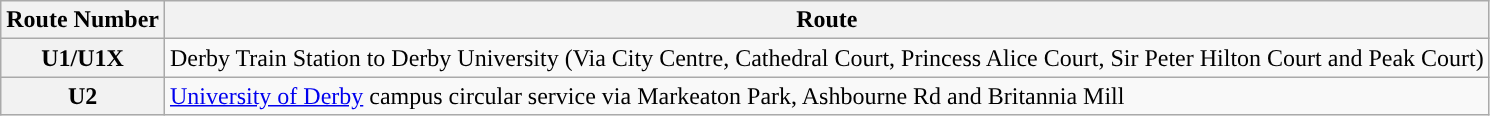<table class="wikitable sortable">
<tr>
<th>Route Number</th>
<th>Route</th>
</tr>
<tr>
<th style="background: hot pink">U1/U1X</th>
<td>Derby Train Station to Derby University (Via City Centre, Cathedral Court, Princess Alice Court, Sir Peter Hilton Court and Peak Court)</td>
</tr>
<tr>
<th style="background: hot pink">U2</th>
<td><a href='#'>University of Derby</a> campus circular service via Markeaton Park, Ashbourne Rd and Britannia Mill</td>
</tr>
</table>
